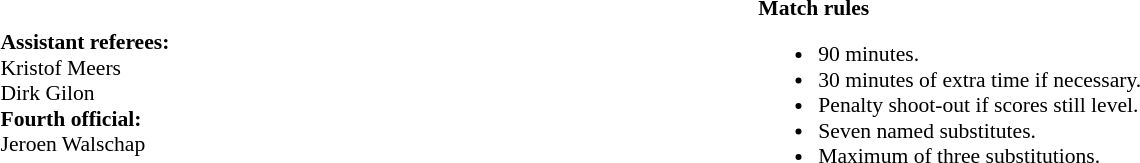<table width=100% style="font-size: 90%">
<tr>
<td><br><strong>Assistant referees:</strong>
<br> Kristof Meers
<br> Dirk Gilon
<br><strong>Fourth official:</strong>
<br> Jeroen Walschap</td>
<td style="width:60%; vertical-align:top;"><br><strong>Match rules</strong><ul><li>90 minutes.</li><li>30 minutes of extra time if necessary.</li><li>Penalty shoot-out if scores still level.</li><li>Seven named substitutes.</li><li>Maximum of three substitutions.</li></ul></td>
</tr>
</table>
